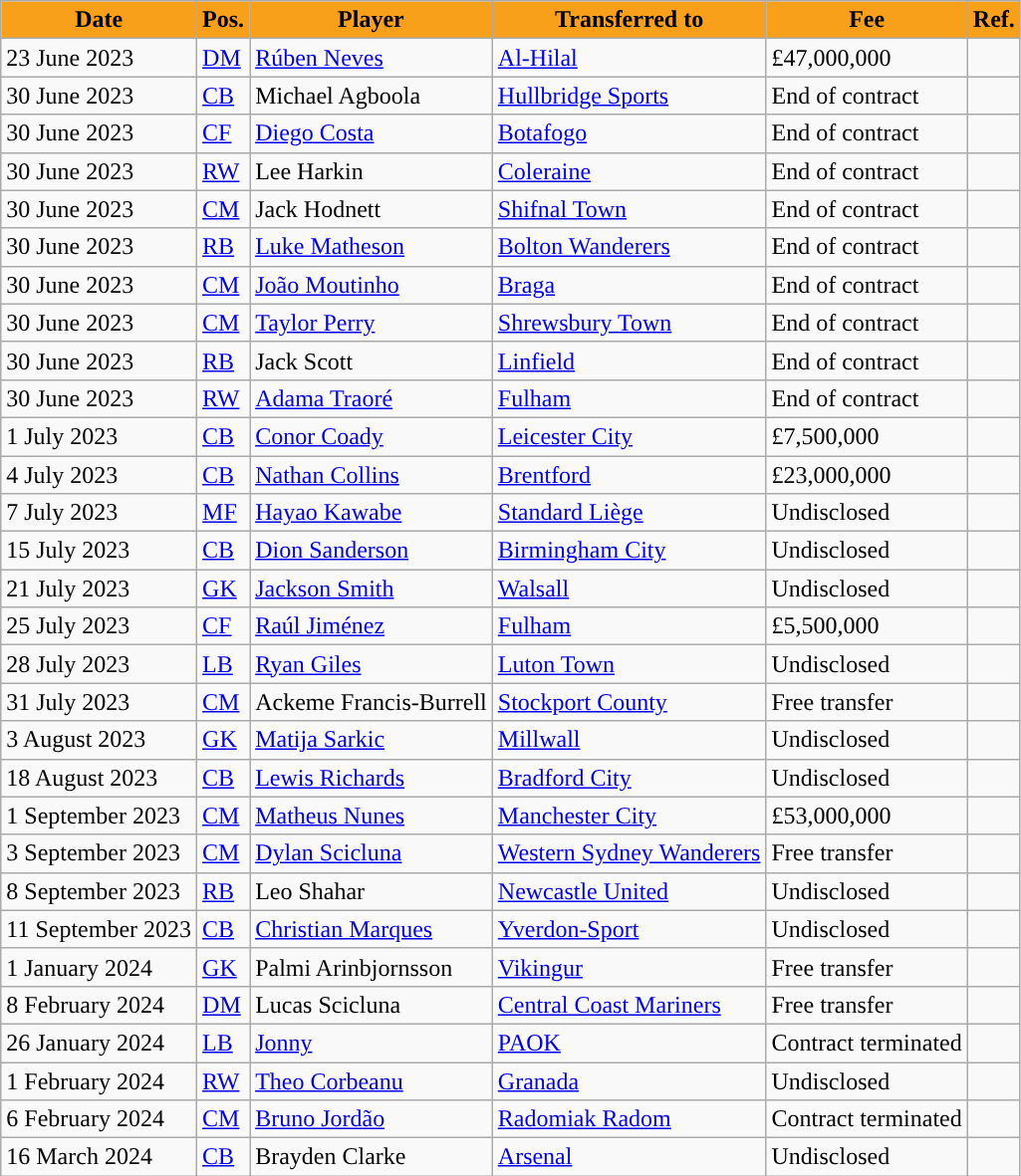<table class="wikitable plainrowheaders sortable">
<tr>
<th style="background:#F9A01B; color:#000000; ">Date</th>
<th style="background:#F9A01B; color:#000000; ">Pos.</th>
<th style="background:#F9A01B; color:#000000; ">Player</th>
<th style="background:#F9A01B; color:#000000; ">Transferred to</th>
<th style="background:#F9A01B; color:#000000; ">Fee</th>
<th style="background:#F9A01B; color:#000000; ">Ref.</th>
</tr>
<tr>
<td>23 June 2023</td>
<td><a href='#'>DM</a></td>
<td> <a href='#'>Rúben Neves</a></td>
<td> <a href='#'>Al-Hilal</a></td>
<td>£47,000,000</td>
<td></td>
</tr>
<tr>
<td>30 June 2023</td>
<td><a href='#'>CB</a></td>
<td> Michael Agboola</td>
<td> <a href='#'>Hullbridge Sports</a></td>
<td>End of contract</td>
<td></td>
</tr>
<tr>
<td>30 June 2023</td>
<td><a href='#'>CF</a></td>
<td> <a href='#'>Diego Costa</a></td>
<td> <a href='#'>Botafogo</a></td>
<td>End of contract</td>
<td></td>
</tr>
<tr>
<td>30 June 2023</td>
<td><a href='#'>RW</a></td>
<td> Lee Harkin</td>
<td> <a href='#'>Coleraine</a></td>
<td>End of contract</td>
<td></td>
</tr>
<tr>
<td>30 June 2023</td>
<td><a href='#'>CM</a></td>
<td> Jack Hodnett</td>
<td> <a href='#'>Shifnal Town</a></td>
<td>End of contract</td>
<td></td>
</tr>
<tr>
<td>30 June 2023</td>
<td><a href='#'>RB</a></td>
<td> <a href='#'>Luke Matheson</a></td>
<td> <a href='#'>Bolton Wanderers</a></td>
<td>End of contract</td>
<td></td>
</tr>
<tr>
<td>30 June 2023</td>
<td><a href='#'>CM</a></td>
<td> <a href='#'>João Moutinho</a></td>
<td> <a href='#'>Braga</a></td>
<td>End of contract</td>
<td></td>
</tr>
<tr>
<td>30 June 2023</td>
<td><a href='#'>CM</a></td>
<td> <a href='#'>Taylor Perry</a></td>
<td> <a href='#'>Shrewsbury Town</a></td>
<td>End of contract</td>
<td></td>
</tr>
<tr>
<td>30 June 2023</td>
<td><a href='#'>RB</a></td>
<td> Jack Scott</td>
<td> <a href='#'>Linfield</a></td>
<td>End of contract</td>
<td></td>
</tr>
<tr>
<td>30 June 2023</td>
<td><a href='#'>RW</a></td>
<td> <a href='#'>Adama Traoré</a></td>
<td> <a href='#'>Fulham</a></td>
<td>End of contract</td>
<td></td>
</tr>
<tr>
<td>1 July 2023</td>
<td><a href='#'>CB</a></td>
<td> <a href='#'>Conor Coady</a></td>
<td> <a href='#'>Leicester City</a></td>
<td>£7,500,000</td>
<td></td>
</tr>
<tr>
<td>4 July 2023</td>
<td><a href='#'>CB</a></td>
<td> <a href='#'>Nathan Collins</a></td>
<td> <a href='#'>Brentford</a></td>
<td>£23,000,000</td>
<td></td>
</tr>
<tr>
<td>7 July 2023</td>
<td><a href='#'>MF</a></td>
<td> <a href='#'>Hayao Kawabe</a></td>
<td> <a href='#'>Standard Liège</a></td>
<td>Undisclosed</td>
<td></td>
</tr>
<tr>
<td>15 July 2023</td>
<td><a href='#'>CB</a></td>
<td> <a href='#'>Dion Sanderson</a></td>
<td> <a href='#'>Birmingham City</a></td>
<td>Undisclosed</td>
<td></td>
</tr>
<tr>
<td>21 July 2023</td>
<td><a href='#'>GK</a></td>
<td> <a href='#'>Jackson Smith</a></td>
<td> <a href='#'>Walsall</a></td>
<td>Undisclosed</td>
<td></td>
</tr>
<tr>
<td>25 July 2023</td>
<td><a href='#'>CF</a></td>
<td> <a href='#'>Raúl Jiménez</a></td>
<td> <a href='#'>Fulham</a></td>
<td>£5,500,000</td>
<td></td>
</tr>
<tr>
<td>28 July 2023</td>
<td><a href='#'>LB</a></td>
<td> <a href='#'>Ryan Giles</a></td>
<td> <a href='#'>Luton Town</a></td>
<td>Undisclosed</td>
<td></td>
</tr>
<tr>
<td>31 July 2023</td>
<td><a href='#'>CM</a></td>
<td> Ackeme Francis-Burrell</td>
<td> <a href='#'>Stockport County</a></td>
<td>Free transfer</td>
<td></td>
</tr>
<tr>
<td>3 August 2023</td>
<td><a href='#'>GK</a></td>
<td> <a href='#'>Matija Sarkic</a></td>
<td> <a href='#'>Millwall</a></td>
<td>Undisclosed</td>
<td></td>
</tr>
<tr>
<td>18 August 2023</td>
<td><a href='#'>CB</a></td>
<td> <a href='#'>Lewis Richards</a></td>
<td> <a href='#'>Bradford City</a></td>
<td>Undisclosed</td>
<td></td>
</tr>
<tr>
<td>1 September 2023</td>
<td><a href='#'>CM</a></td>
<td> <a href='#'>Matheus Nunes</a></td>
<td> <a href='#'>Manchester City</a></td>
<td>£53,000,000</td>
<td></td>
</tr>
<tr>
<td>3 September 2023</td>
<td><a href='#'>CM</a></td>
<td> <a href='#'>Dylan Scicluna</a></td>
<td> <a href='#'>Western Sydney Wanderers</a></td>
<td>Free transfer</td>
<td></td>
</tr>
<tr>
<td>8 September 2023</td>
<td><a href='#'>RB</a></td>
<td> Leo Shahar</td>
<td> <a href='#'>Newcastle United</a></td>
<td>Undisclosed</td>
<td></td>
</tr>
<tr>
<td>11 September 2023</td>
<td><a href='#'>CB</a></td>
<td> <a href='#'>Christian Marques</a></td>
<td> <a href='#'>Yverdon-Sport</a></td>
<td>Undisclosed</td>
<td></td>
</tr>
<tr>
<td>1 January 2024</td>
<td><a href='#'>GK</a></td>
<td> Palmi Arinbjornsson</td>
<td> <a href='#'>Vikingur</a></td>
<td>Free transfer</td>
<td></td>
</tr>
<tr>
<td>8 February 2024</td>
<td><a href='#'>DM</a></td>
<td> Lucas Scicluna</td>
<td> <a href='#'>Central Coast Mariners</a></td>
<td>Free transfer</td>
<td></td>
</tr>
<tr>
<td>26 January 2024</td>
<td><a href='#'>LB</a></td>
<td> <a href='#'>Jonny</a></td>
<td> <a href='#'>PAOK</a></td>
<td>Contract terminated</td>
<td></td>
</tr>
<tr>
<td>1 February 2024</td>
<td><a href='#'>RW</a></td>
<td> <a href='#'>Theo Corbeanu</a></td>
<td> <a href='#'>Granada</a></td>
<td>Undisclosed</td>
<td></td>
</tr>
<tr>
<td>6 February 2024</td>
<td><a href='#'>CM</a></td>
<td> <a href='#'>Bruno Jordão</a></td>
<td> <a href='#'>Radomiak Radom</a></td>
<td>Contract terminated</td>
<td></td>
</tr>
<tr>
<td>16 March 2024</td>
<td><a href='#'>CB</a></td>
<td> Brayden Clarke</td>
<td> <a href='#'>Arsenal</a></td>
<td>Undisclosed</td>
<td></td>
</tr>
</table>
